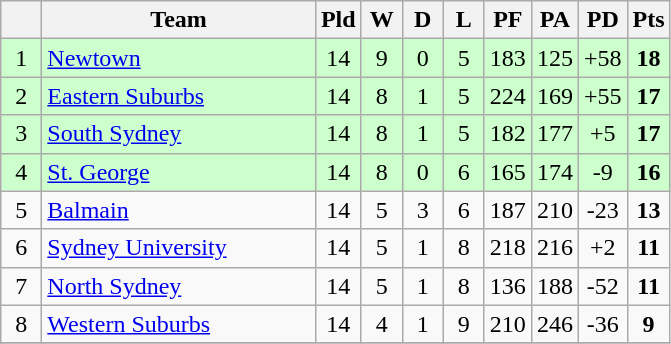<table class="wikitable" style="text-align:center;">
<tr>
<th width=20 abbr="Position"></th>
<th width=175>Team</th>
<th width=20 abbr="Played">Pld</th>
<th width=20 abbr="Won">W</th>
<th width=20 abbr="Drawn">D</th>
<th width=20 abbr="Lost">L</th>
<th width=20 abbr="Points for">PF</th>
<th width=20 abbr="Points against">PA</th>
<th width=20 abbr="Points difference">PD</th>
<th width=20 abbr="Points">Pts</th>
</tr>
<tr style="background: #ccffcc;">
<td>1</td>
<td style="text-align:left;"> <a href='#'>Newtown</a></td>
<td>14</td>
<td>9</td>
<td>0</td>
<td>5</td>
<td>183</td>
<td>125</td>
<td>+58</td>
<td><strong>18</strong></td>
</tr>
<tr style="background: #ccffcc;">
<td>2</td>
<td style="text-align:left;"> <a href='#'>Eastern Suburbs</a></td>
<td>14</td>
<td>8</td>
<td>1</td>
<td>5</td>
<td>224</td>
<td>169</td>
<td>+55</td>
<td><strong>17</strong></td>
</tr>
<tr style="background: #ccffcc;">
<td>3</td>
<td style="text-align:left;"> <a href='#'>South Sydney</a></td>
<td>14</td>
<td>8</td>
<td>1</td>
<td>5</td>
<td>182</td>
<td>177</td>
<td>+5</td>
<td><strong>17</strong></td>
</tr>
<tr style="background: #ccffcc;">
<td>4</td>
<td style="text-align:left;"> <a href='#'>St. George</a></td>
<td>14</td>
<td>8</td>
<td>0</td>
<td>6</td>
<td>165</td>
<td>174</td>
<td>-9</td>
<td><strong>16</strong></td>
</tr>
<tr>
<td>5</td>
<td style="text-align:left;"> <a href='#'>Balmain</a></td>
<td>14</td>
<td>5</td>
<td>3</td>
<td>6</td>
<td>187</td>
<td>210</td>
<td>-23</td>
<td><strong>13</strong></td>
</tr>
<tr>
<td>6</td>
<td style="text-align:left;"> <a href='#'>Sydney University</a></td>
<td>14</td>
<td>5</td>
<td>1</td>
<td>8</td>
<td>218</td>
<td>216</td>
<td>+2</td>
<td><strong>11</strong></td>
</tr>
<tr>
<td>7</td>
<td style="text-align:left;"> <a href='#'>North Sydney</a></td>
<td>14</td>
<td>5</td>
<td>1</td>
<td>8</td>
<td>136</td>
<td>188</td>
<td>-52</td>
<td><strong>11</strong></td>
</tr>
<tr>
<td>8</td>
<td style="text-align:left;"> <a href='#'>Western Suburbs</a></td>
<td>14</td>
<td>4</td>
<td>1</td>
<td>9</td>
<td>210</td>
<td>246</td>
<td>-36</td>
<td><strong>9</strong></td>
</tr>
<tr>
</tr>
</table>
